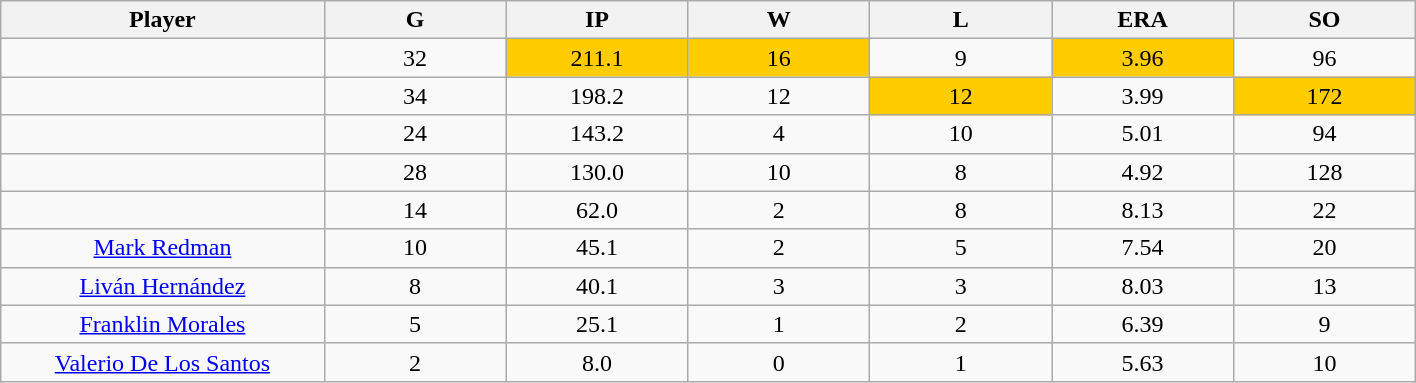<table class="wikitable sortable">
<tr>
<th bgcolor="#DDDDFF" width="16%">Player</th>
<th bgcolor="#DDDDFF" width="9%">G</th>
<th bgcolor="#DDDDFF" width="9%">IP</th>
<th bgcolor="#DDDDFF" width="9%">W</th>
<th bgcolor="#DDDDFF" width="9%">L</th>
<th bgcolor="#DDDDFF" width="9%">ERA</th>
<th bgcolor="#DDDDFF" width="9%">SO</th>
</tr>
<tr align="center">
<td></td>
<td>32</td>
<td bgcolor="#FFCC00">211.1</td>
<td bgcolor="#FFCC00">16</td>
<td>9</td>
<td bgcolor="#FFCC00">3.96</td>
<td>96</td>
</tr>
<tr align="center">
<td></td>
<td>34</td>
<td>198.2</td>
<td>12</td>
<td bgcolor="#FFCC00">12</td>
<td>3.99</td>
<td bgcolor="#FFCC00">172</td>
</tr>
<tr align="center">
<td></td>
<td>24</td>
<td>143.2</td>
<td>4</td>
<td>10</td>
<td>5.01</td>
<td>94</td>
</tr>
<tr align="center">
<td></td>
<td>28</td>
<td>130.0</td>
<td>10</td>
<td>8</td>
<td>4.92</td>
<td>128</td>
</tr>
<tr align="center">
<td></td>
<td>14</td>
<td>62.0</td>
<td>2</td>
<td>8</td>
<td>8.13</td>
<td>22</td>
</tr>
<tr align="center">
<td><a href='#'>Mark Redman</a></td>
<td>10</td>
<td>45.1</td>
<td>2</td>
<td>5</td>
<td>7.54</td>
<td>20</td>
</tr>
<tr align=center>
<td><a href='#'>Liván Hernández</a></td>
<td>8</td>
<td>40.1</td>
<td>3</td>
<td>3</td>
<td>8.03</td>
<td>13</td>
</tr>
<tr align=center>
<td><a href='#'>Franklin Morales</a></td>
<td>5</td>
<td>25.1</td>
<td>1</td>
<td>2</td>
<td>6.39</td>
<td>9</td>
</tr>
<tr align=center>
<td><a href='#'>Valerio De Los Santos</a></td>
<td>2</td>
<td>8.0</td>
<td>0</td>
<td>1</td>
<td>5.63</td>
<td>10</td>
</tr>
</table>
